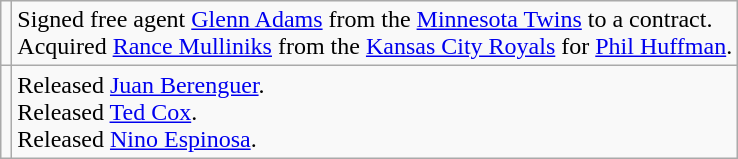<table class="wikitable">
<tr>
<td></td>
<td>Signed free agent <a href='#'>Glenn Adams</a> from the <a href='#'>Minnesota Twins</a> to a contract. <br>Acquired <a href='#'>Rance Mulliniks</a> from the <a href='#'>Kansas City Royals</a> for <a href='#'>Phil Huffman</a>.</td>
</tr>
<tr>
<td></td>
<td>Released <a href='#'>Juan Berenguer</a>. <br>Released <a href='#'>Ted Cox</a>. <br>Released <a href='#'>Nino Espinosa</a>.</td>
</tr>
</table>
